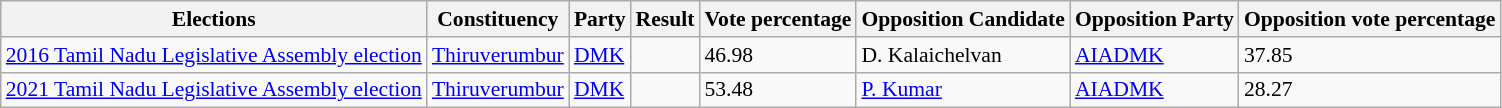<table class="sortable wikitable" style="font-size: 90%">
<tr>
<th>Elections</th>
<th>Constituency</th>
<th>Party</th>
<th>Result</th>
<th>Vote percentage</th>
<th>Opposition Candidate</th>
<th>Opposition Party</th>
<th>Opposition vote percentage</th>
</tr>
<tr>
<td><a href='#'>2016 Tamil Nadu Legislative Assembly election</a></td>
<td><a href='#'>Thiruverumbur</a></td>
<td><a href='#'>DMK</a></td>
<td></td>
<td>46.98</td>
<td>D. Kalaichelvan</td>
<td><a href='#'>AIADMK</a></td>
<td>37.85</td>
</tr>
<tr>
<td><a href='#'>2021 Tamil Nadu Legislative Assembly election</a></td>
<td><a href='#'>Thiruverumbur</a></td>
<td><a href='#'>DMK</a></td>
<td></td>
<td>53.48</td>
<td><a href='#'>P. Kumar</a></td>
<td><a href='#'>AIADMK</a></td>
<td>28.27</td>
</tr>
</table>
